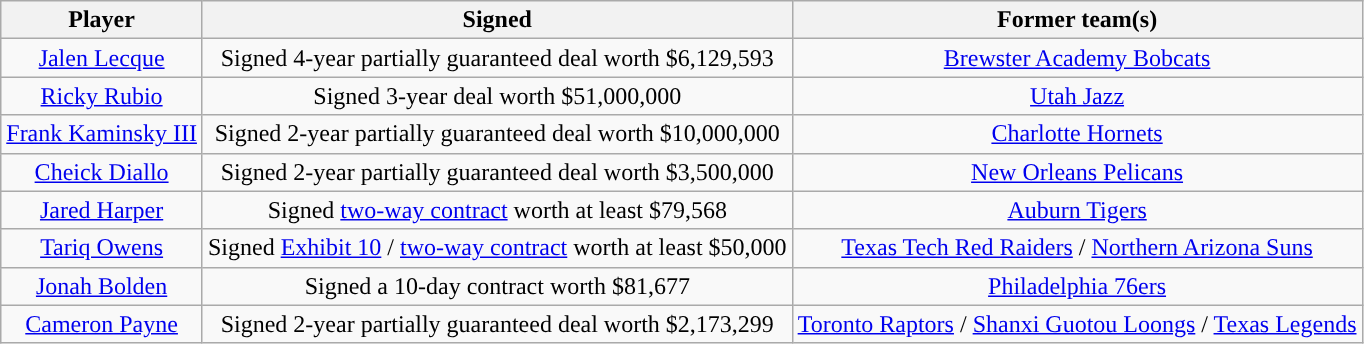<table class="wikitable sortable sortable">
<tr>
<th>Player</th>
<th>Signed</th>
<th>Former team(s)</th>
</tr>
<tr style="text-align: center">
<td><a href='#'>Jalen Lecque</a></td>
<td>Signed 4-year partially guaranteed deal worth $6,129,593</td>
<td><a href='#'>Brewster Academy Bobcats</a></td>
</tr>
<tr style="text-align: center">
<td><a href='#'>Ricky Rubio</a></td>
<td>Signed 3-year deal worth $51,000,000</td>
<td><a href='#'>Utah Jazz</a></td>
</tr>
<tr style="text-align: center">
<td><a href='#'>Frank Kaminsky III</a></td>
<td>Signed 2-year partially guaranteed deal worth $10,000,000</td>
<td><a href='#'>Charlotte Hornets</a></td>
</tr>
<tr style="text-align: center">
<td><a href='#'>Cheick Diallo</a></td>
<td>Signed 2-year partially guaranteed deal worth $3,500,000</td>
<td><a href='#'>New Orleans Pelicans</a></td>
</tr>
<tr style="text-align: center">
<td><a href='#'>Jared Harper</a></td>
<td>Signed <a href='#'>two-way contract</a> worth at least $79,568</td>
<td><a href='#'>Auburn Tigers</a></td>
</tr>
<tr style="text-align: center">
<td><a href='#'>Tariq Owens</a></td>
<td>Signed <a href='#'>Exhibit 10</a> / <a href='#'>two-way contract</a> worth at least $50,000</td>
<td><a href='#'>Texas Tech Red Raiders</a> / <a href='#'>Northern Arizona Suns</a></td>
</tr>
<tr style="text-align: center">
<td><a href='#'>Jonah Bolden</a></td>
<td>Signed a 10-day contract worth $81,677</td>
<td><a href='#'>Philadelphia 76ers</a></td>
</tr>
<tr style="text-align: center">
<td><a href='#'>Cameron Payne</a></td>
<td>Signed 2-year partially guaranteed deal worth $2,173,299</td>
<td> <a href='#'>Toronto Raptors</a> /  <a href='#'>Shanxi Guotou Loongs</a> / <a href='#'>Texas Legends</a></td>
</tr>
</table>
